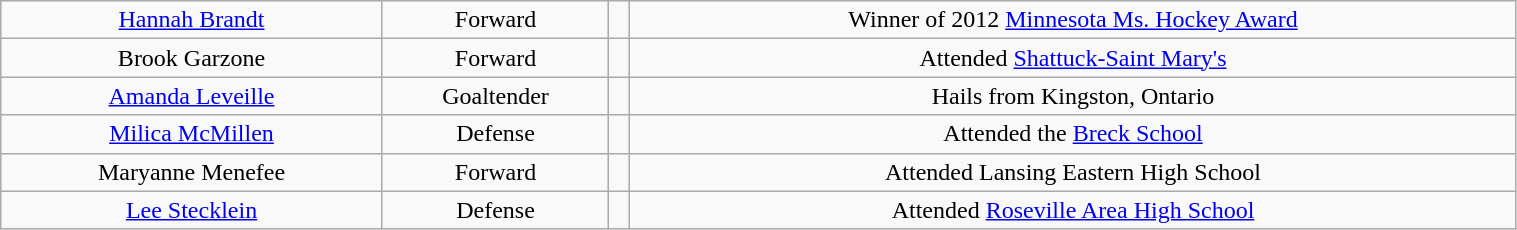<table class="wikitable" width="80%" style="text-align:center;">
<tr>
<td><a href='#'>Hannah Brandt</a></td>
<td>Forward</td>
<td></td>
<td>Winner of 2012 <a href='#'>Minnesota Ms. Hockey Award</a></td>
</tr>
<tr bgcolor="">
<td>Brook Garzone</td>
<td>Forward</td>
<td></td>
<td>Attended <a href='#'>Shattuck-Saint Mary's</a></td>
</tr>
<tr>
<td><a href='#'>Amanda Leveille</a></td>
<td>Goaltender</td>
<td></td>
<td>Hails from Kingston, Ontario</td>
</tr>
<tr bgcolor="">
<td><a href='#'>Milica McMillen</a></td>
<td>Defense</td>
<td></td>
<td>Attended the <a href='#'>Breck School</a></td>
</tr>
<tr>
<td>Maryanne Menefee</td>
<td>Forward</td>
<td></td>
<td>Attended Lansing Eastern High School</td>
</tr>
<tr bgcolor="">
<td><a href='#'>Lee Stecklein</a></td>
<td>Defense</td>
<td></td>
<td>Attended <a href='#'>Roseville Area High School</a></td>
</tr>
</table>
